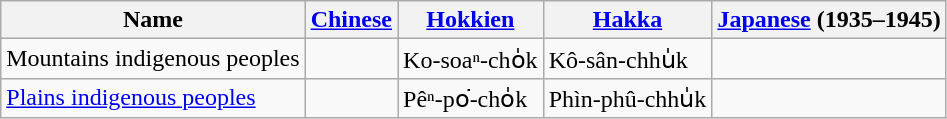<table class=wikitable>
<tr>
<th>Name</th>
<th><a href='#'>Chinese</a></th>
<th><a href='#'>Hokkien</a></th>
<th><a href='#'>Hakka</a></th>
<th><a href='#'>Japanese</a> (1935–1945)</th>
</tr>
<tr>
<td>Mountains indigenous peoples</td>
<td></td>
<td>Ko-soaⁿ-cho̍k</td>
<td>Kô-sân-chhu̍k</td>
<td></td>
</tr>
<tr>
<td><a href='#'>Plains indigenous peoples</a></td>
<td></td>
<td>Pêⁿ-po͘-cho̍k</td>
<td>Phìn-phû-chhu̍k</td>
<td></td>
</tr>
</table>
